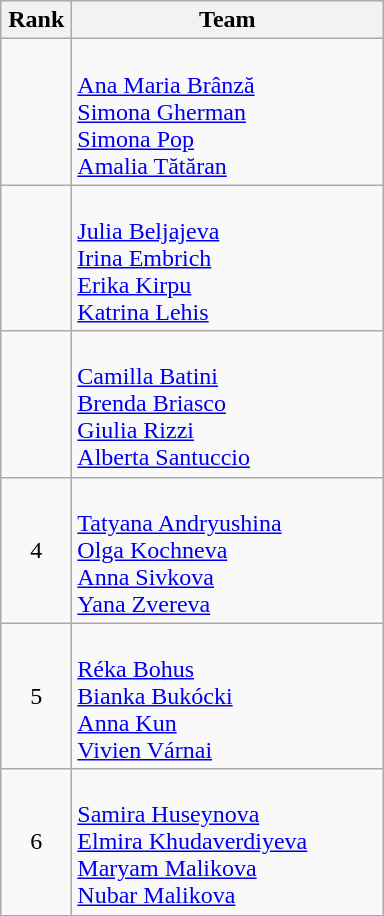<table class="wikitable" style="text-align: center;">
<tr>
<th width=40>Rank</th>
<th width=200>Team</th>
</tr>
<tr>
<td></td>
<td align=left><br><a href='#'>Ana Maria Brânză</a><br><a href='#'>Simona Gherman</a><br><a href='#'>Simona Pop</a><br><a href='#'>Amalia Tătăran</a></td>
</tr>
<tr>
<td></td>
<td align=left><br><a href='#'>Julia Beljajeva</a><br><a href='#'>Irina Embrich</a><br><a href='#'>Erika Kirpu</a><br><a href='#'>Katrina Lehis</a></td>
</tr>
<tr>
<td></td>
<td align=left><br><a href='#'>Camilla Batini</a><br><a href='#'>Brenda Briasco</a><br><a href='#'>Giulia Rizzi</a><br><a href='#'>Alberta Santuccio</a></td>
</tr>
<tr>
<td>4</td>
<td align=left><br><a href='#'>Tatyana Andryushina</a><br><a href='#'>Olga Kochneva</a><br><a href='#'>Anna Sivkova</a><br><a href='#'>Yana Zvereva</a></td>
</tr>
<tr>
<td>5</td>
<td align=left><br><a href='#'>Réka Bohus</a><br><a href='#'>Bianka Bukócki</a><br><a href='#'>Anna Kun</a><br><a href='#'>Vivien Várnai</a></td>
</tr>
<tr>
<td>6</td>
<td align=left><br><a href='#'>Samira Huseynova</a><br><a href='#'>Elmira Khudaverdiyeva</a><br><a href='#'>Maryam Malikova</a><br><a href='#'>Nubar Malikova</a></td>
</tr>
</table>
